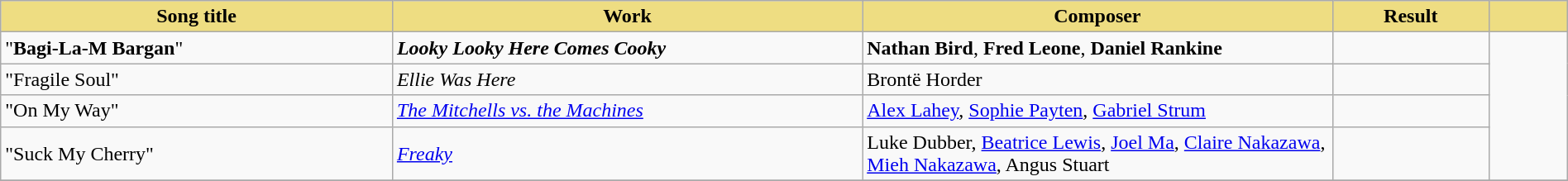<table class="wikitable" width=100%>
<tr>
<th style="width:25%;background:#EEDD82;">Song title</th>
<th style="width:30%;background:#EEDD82;">Work</th>
<th style="width:30%;background:#EEDD82;">Composer</th>
<th style="width:10%;background:#EEDD82;">Result</th>
<th style="width:5%;background:#EEDD82;"></th>
</tr>
<tr>
<td>"<strong>Bagi-La-M Bargan</strong>"</td>
<td><strong><em>Looky Looky Here Comes Cooky</em></strong></td>
<td><strong>Nathan Bird</strong>, <strong>Fred Leone</strong>, <strong>Daniel Rankine</strong></td>
<td></td>
<td rowspan="4"><br></td>
</tr>
<tr>
<td>"Fragile Soul"</td>
<td><em>Ellie Was Here</em></td>
<td>Brontë Horder</td>
<td></td>
</tr>
<tr>
<td>"On My Way"</td>
<td><em><a href='#'>The Mitchells vs. the Machines</a></em></td>
<td><a href='#'>Alex Lahey</a>, <a href='#'>Sophie Payten</a>, <a href='#'>Gabriel Strum</a></td>
<td></td>
</tr>
<tr>
<td>"Suck My Cherry"</td>
<td><em><a href='#'>Freaky</a></em></td>
<td>Luke Dubber, <a href='#'>Beatrice Lewis</a>, <a href='#'>Joel Ma</a>, <a href='#'>Claire Nakazawa</a>, <a href='#'>Mieh Nakazawa</a>, Angus Stuart</td>
<td></td>
</tr>
<tr>
</tr>
</table>
